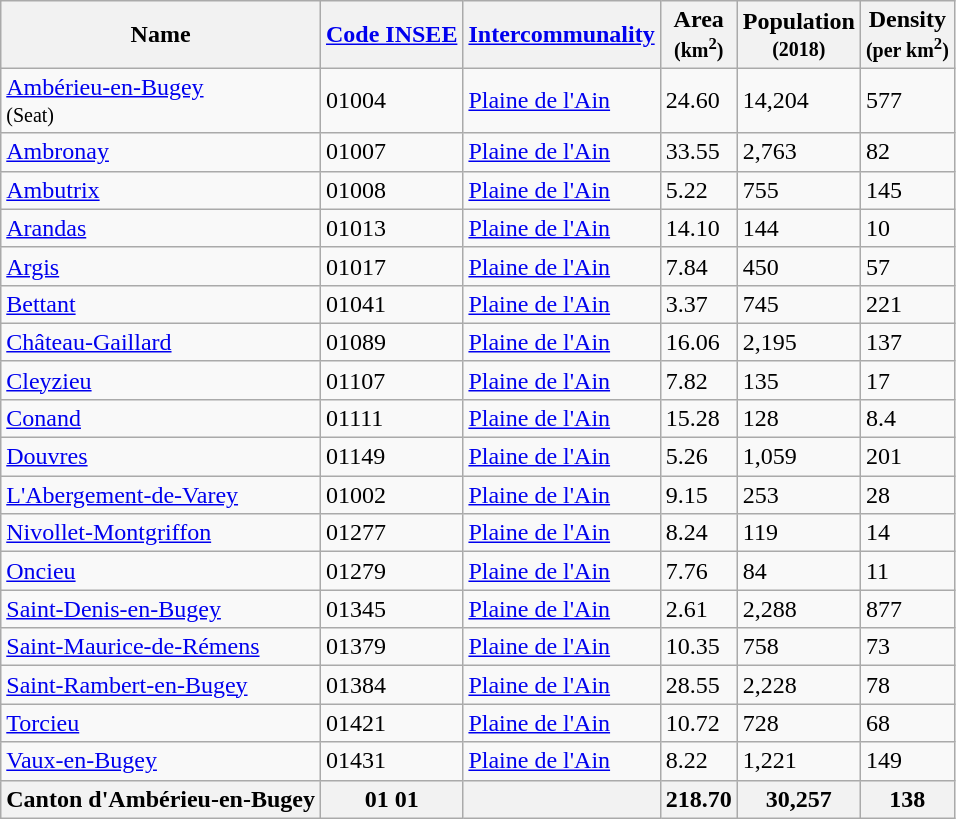<table class="wikitable">
<tr>
<th>Name</th>
<th><a href='#'>Code INSEE</a></th>
<th><a href='#'>Intercommunality</a></th>
<th>Area<br><small>(km<sup>2</sup>)</small></th>
<th>Population<br><small>(2018)</small></th>
<th>Density<br><small>(per km<sup>2</sup>)</small></th>
</tr>
<tr>
<td><a href='#'>Ambérieu-en-Bugey</a><br><small>(Seat)</small></td>
<td>01004</td>
<td><a href='#'>Plaine de l'Ain</a></td>
<td>24.60</td>
<td>14,204</td>
<td>577</td>
</tr>
<tr>
<td><a href='#'>Ambronay</a></td>
<td>01007</td>
<td><a href='#'>Plaine de l'Ain</a></td>
<td>33.55</td>
<td>2,763</td>
<td>82</td>
</tr>
<tr>
<td><a href='#'>Ambutrix</a></td>
<td>01008</td>
<td><a href='#'>Plaine de l'Ain</a></td>
<td>5.22</td>
<td>755</td>
<td>145</td>
</tr>
<tr>
<td><a href='#'>Arandas</a></td>
<td>01013</td>
<td><a href='#'>Plaine de l'Ain</a></td>
<td>14.10</td>
<td>144</td>
<td>10</td>
</tr>
<tr>
<td><a href='#'>Argis</a></td>
<td>01017</td>
<td><a href='#'>Plaine de l'Ain</a></td>
<td>7.84</td>
<td>450</td>
<td>57</td>
</tr>
<tr>
<td><a href='#'>Bettant</a></td>
<td>01041</td>
<td><a href='#'>Plaine de l'Ain</a></td>
<td>3.37</td>
<td>745</td>
<td>221</td>
</tr>
<tr>
<td><a href='#'>Château-Gaillard</a></td>
<td>01089</td>
<td><a href='#'>Plaine de l'Ain</a></td>
<td>16.06</td>
<td>2,195</td>
<td>137</td>
</tr>
<tr>
<td><a href='#'>Cleyzieu</a></td>
<td>01107</td>
<td><a href='#'>Plaine de l'Ain</a></td>
<td>7.82</td>
<td>135</td>
<td>17</td>
</tr>
<tr>
<td><a href='#'>Conand</a></td>
<td>01111</td>
<td><a href='#'>Plaine de l'Ain</a></td>
<td>15.28</td>
<td>128</td>
<td>8.4</td>
</tr>
<tr>
<td><a href='#'>Douvres</a></td>
<td>01149</td>
<td><a href='#'>Plaine de l'Ain</a></td>
<td>5.26</td>
<td>1,059</td>
<td>201</td>
</tr>
<tr>
<td><a href='#'>L'Abergement-de-Varey</a></td>
<td>01002</td>
<td><a href='#'>Plaine de l'Ain</a></td>
<td>9.15</td>
<td>253</td>
<td>28</td>
</tr>
<tr>
<td><a href='#'>Nivollet-Montgriffon</a></td>
<td>01277</td>
<td><a href='#'>Plaine de l'Ain</a></td>
<td>8.24</td>
<td>119</td>
<td>14</td>
</tr>
<tr>
<td><a href='#'>Oncieu</a></td>
<td>01279</td>
<td><a href='#'>Plaine de l'Ain</a></td>
<td>7.76</td>
<td>84</td>
<td>11</td>
</tr>
<tr>
<td><a href='#'>Saint-Denis-en-Bugey</a></td>
<td>01345</td>
<td><a href='#'>Plaine de l'Ain</a></td>
<td>2.61</td>
<td>2,288</td>
<td>877</td>
</tr>
<tr>
<td><a href='#'>Saint-Maurice-de-Rémens</a></td>
<td>01379</td>
<td><a href='#'>Plaine de l'Ain</a></td>
<td>10.35</td>
<td>758</td>
<td>73</td>
</tr>
<tr>
<td><a href='#'>Saint-Rambert-en-Bugey</a></td>
<td>01384</td>
<td><a href='#'>Plaine de l'Ain</a></td>
<td>28.55</td>
<td>2,228</td>
<td>78</td>
</tr>
<tr>
<td><a href='#'>Torcieu</a></td>
<td>01421</td>
<td><a href='#'>Plaine de l'Ain</a></td>
<td>10.72</td>
<td>728</td>
<td>68</td>
</tr>
<tr>
<td><a href='#'>Vaux-en-Bugey</a></td>
<td>01431</td>
<td><a href='#'>Plaine de l'Ain</a></td>
<td>8.22</td>
<td>1,221</td>
<td>149</td>
</tr>
<tr>
<th>Canton d'Ambérieu-en-Bugey</th>
<th>01 01</th>
<th></th>
<th>218.70</th>
<th>30,257</th>
<th>138</th>
</tr>
</table>
